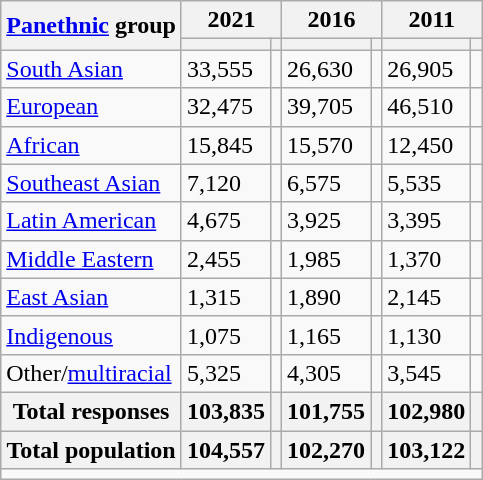<table class="wikitable collapsible sortable">
<tr>
<th rowspan="2"><a href='#'>Panethnic</a> group</th>
<th colspan="2">2021</th>
<th colspan="2">2016</th>
<th colspan="2">2011</th>
</tr>
<tr>
<th><a href='#'></a></th>
<th></th>
<th></th>
<th></th>
<th></th>
<th></th>
</tr>
<tr>
<td><a href='#'>South Asian</a></td>
<td>33,555</td>
<td></td>
<td>26,630</td>
<td></td>
<td>26,905</td>
<td></td>
</tr>
<tr>
<td><a href='#'>European</a></td>
<td>32,475</td>
<td></td>
<td>39,705</td>
<td></td>
<td>46,510</td>
<td></td>
</tr>
<tr>
<td><a href='#'>African</a></td>
<td>15,845</td>
<td></td>
<td>15,570</td>
<td></td>
<td>12,450</td>
<td></td>
</tr>
<tr>
<td><a href='#'>Southeast Asian</a></td>
<td>7,120</td>
<td></td>
<td>6,575</td>
<td></td>
<td>5,535</td>
<td></td>
</tr>
<tr>
<td><a href='#'>Latin American</a></td>
<td>4,675</td>
<td></td>
<td>3,925</td>
<td></td>
<td>3,395</td>
<td></td>
</tr>
<tr>
<td><a href='#'>Middle Eastern</a></td>
<td>2,455</td>
<td></td>
<td>1,985</td>
<td></td>
<td>1,370</td>
<td></td>
</tr>
<tr>
<td><a href='#'>East Asian</a></td>
<td>1,315</td>
<td></td>
<td>1,890</td>
<td></td>
<td>2,145</td>
<td></td>
</tr>
<tr>
<td><a href='#'>Indigenous</a></td>
<td>1,075</td>
<td></td>
<td>1,165</td>
<td></td>
<td>1,130</td>
<td></td>
</tr>
<tr>
<td>Other/<a href='#'>multiracial</a></td>
<td>5,325</td>
<td></td>
<td>4,305</td>
<td></td>
<td>3,545</td>
<td></td>
</tr>
<tr>
<th>Total responses</th>
<th>103,835</th>
<th></th>
<th>101,755</th>
<th></th>
<th>102,980</th>
<th></th>
</tr>
<tr class="sortbottom">
<th>Total population</th>
<th>104,557</th>
<th></th>
<th>102,270</th>
<th></th>
<th>103,122</th>
<th></th>
</tr>
<tr class="sortbottom">
<td colspan="15"></td>
</tr>
</table>
